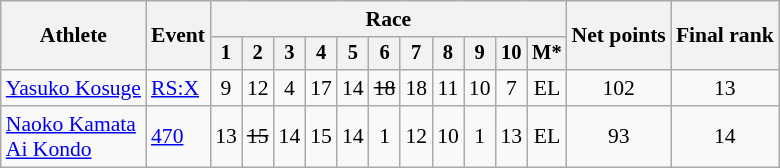<table class="wikitable" style="font-size:90%;">
<tr>
<th rowspan="2">Athlete</th>
<th rowspan="2">Event</th>
<th colspan=11>Race</th>
<th rowspan=2>Net points</th>
<th rowspan=2>Final rank</th>
</tr>
<tr style="font-size:95%">
<th>1</th>
<th>2</th>
<th>3</th>
<th>4</th>
<th>5</th>
<th>6</th>
<th>7</th>
<th>8</th>
<th>9</th>
<th>10</th>
<th>M*</th>
</tr>
<tr align=center>
<td align=left><a href='#'>Yasuko Kosuge</a></td>
<td align=left><a href='#'>RS:X</a></td>
<td>9</td>
<td>12</td>
<td>4</td>
<td>17</td>
<td>14</td>
<td><s>18</s></td>
<td>18</td>
<td>11</td>
<td>10</td>
<td>7</td>
<td>EL</td>
<td>102</td>
<td>13</td>
</tr>
<tr align=center>
<td align=left><a href='#'>Naoko Kamata</a> <br> <a href='#'>Ai Kondo</a></td>
<td align=left><a href='#'>470</a></td>
<td>13</td>
<td><s>15</s></td>
<td>14</td>
<td>15</td>
<td>14</td>
<td>1</td>
<td>12</td>
<td>10</td>
<td>1</td>
<td>13</td>
<td>EL</td>
<td>93</td>
<td>14</td>
</tr>
</table>
